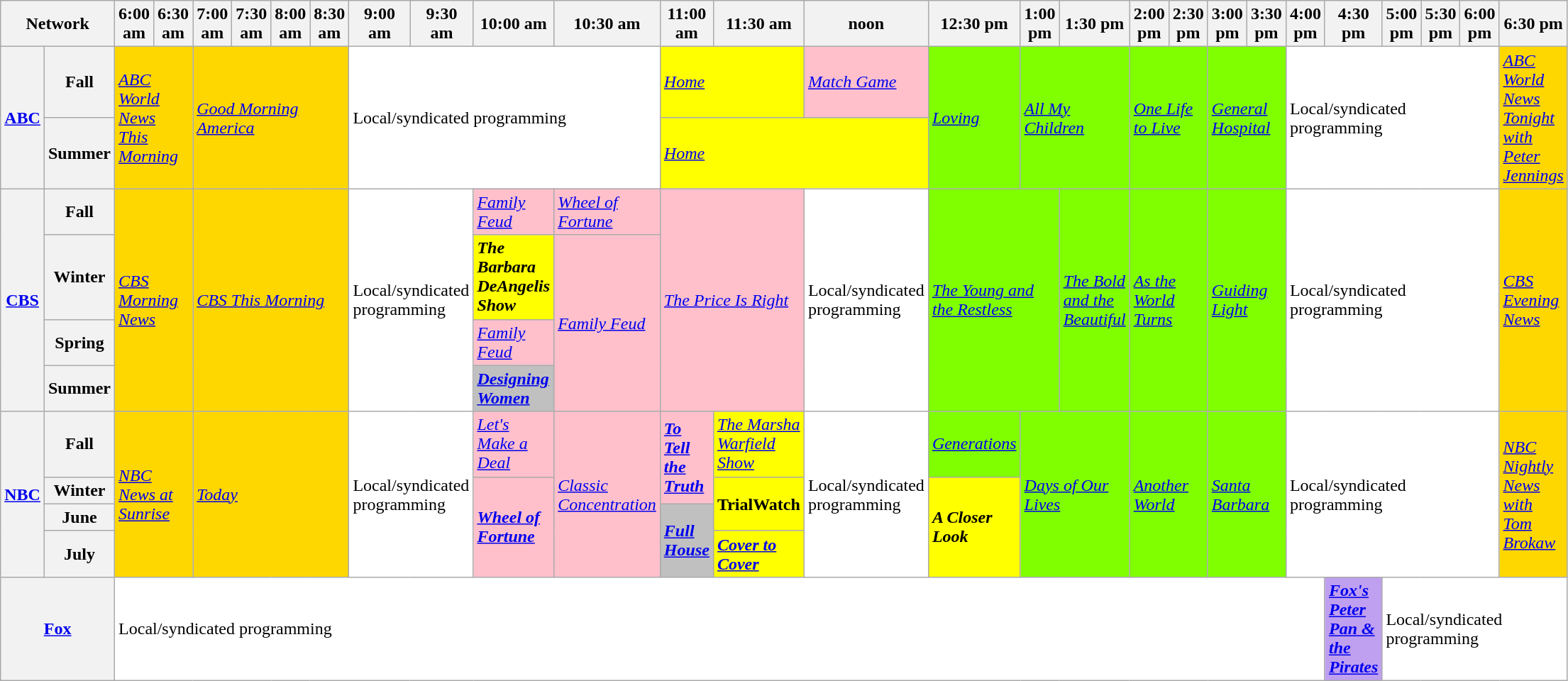<table class=wikitable>
<tr>
<th bgcolor="#C0C0C0" colspan="2">Network</th>
<th width="13%" bgcolor="#C0C0C0">6:00 am</th>
<th width="14%" bgcolor="#C0C0C0">6:30 am</th>
<th width="13%" bgcolor="#C0C0C0">7:00 am</th>
<th width="14%" bgcolor="#C0C0C0">7:30 am</th>
<th width="13%" bgcolor="#C0C0C0">8:00 am</th>
<th width="14%" bgcolor="#C0C0C0">8:30 am</th>
<th width="13%" bgcolor="#C0C0C0">9:00 am</th>
<th width="14%" bgcolor="#C0C0C0">9:30 am</th>
<th width="13%" bgcolor="#C0C0C0">10:00 am</th>
<th width="14%" bgcolor="#C0C0C0">10:30 am</th>
<th width="13%" bgcolor="#C0C0C0">11:00 am</th>
<th width="14%" bgcolor="#C0C0C0">11:30 am</th>
<th width="13%" bgcolor="#C0C0C0">noon</th>
<th width="14%" bgcolor="#C0C0C0">12:30 pm</th>
<th width="13%" bgcolor="#C0C0C0">1:00 pm</th>
<th width="14%" bgcolor="#C0C0C0">1:30 pm</th>
<th width="13%" bgcolor="#C0C0C0">2:00 pm</th>
<th width="14%" bgcolor="#C0C0C0">2:30 pm</th>
<th width="13%" bgcolor="#C0C0C0">3:00 pm</th>
<th width="14%" bgcolor="#C0C0C0">3:30 pm</th>
<th width="13%" bgcolor="#C0C0C0">4:00 pm</th>
<th width="14%" bgcolor="#C0C0C0">4:30 pm</th>
<th width="14%" bgcolor="#C0C0C0">5:00 pm</th>
<th width="14%" bgcolor="#C0C0C0">5:30 pm</th>
<th width="13%" bgcolor="#C0C0C0">6:00 pm</th>
<th width="13%" bgcolor="#C0C0C0">6:30 pm</th>
</tr>
<tr>
<th bgcolor="#C0C0C0" rowspan="2"><a href='#'>ABC</a></th>
<th>Fall</th>
<td bgcolor="gold" rowspan="2"colspan="2"><em><a href='#'>ABC World News This Morning</a></em></td>
<td bgcolor="gold" rowspan="2"colspan="4"><em><a href='#'>Good Morning America</a></em></td>
<td bgcolor="white" rowspan="2"colspan="4">Local/syndicated programming</td>
<td bgcolor="yellow" rowspan="1"colspan="2"><em><a href='#'>Home</a></em></td>
<td bgcolor="pink" rowspan="1"><em><a href='#'>Match Game</a></em></td>
<td bgcolor="chartreuse" rowspan="2"><em><a href='#'>Loving</a></em></td>
<td bgcolor="chartreuse" rowspan="2"colspan="2"><em><a href='#'>All My Children</a></em></td>
<td bgcolor="chartreuse" rowspan="2"colspan="2"><em><a href='#'>One Life to Live</a></em></td>
<td bgcolor="chartreuse" rowspan="2"colspan="2"><em><a href='#'>General Hospital</a></em></td>
<td bgcolor="white" rowspan="2"colspan="5">Local/syndicated programming</td>
<td bgcolor="gold" rowspan="2"colspan="1"><em><a href='#'>ABC World News Tonight with Peter Jennings</a></em></td>
</tr>
<tr>
<th>Summer</th>
<td bgcolor="yellow" rowspan="1"colspan="3"><em><a href='#'>Home</a></em></td>
</tr>
<tr>
<th bgcolor="#C0C0C0" rowspan="4"><a href='#'>CBS</a></th>
<th>Fall</th>
<td bgcolor="gold" rowspan="4"colspan="2"><em><a href='#'>CBS Morning News</a></em></td>
<td bgcolor="gold" rowspan="4"colspan="4"><em><a href='#'>CBS This Morning</a></em></td>
<td bgcolor="white" rowspan="4"colspan="2">Local/syndicated programming</td>
<td bgcolor="pink" rowspan="1"><em><a href='#'>Family Feud</a></em></td>
<td bgcolor="pink" rowspan="1"><em><a href='#'>Wheel of Fortune</a></em></td>
<td bgcolor="pink" rowspan="4"colspan="2"><em><a href='#'>The Price Is Right</a></em></td>
<td bgcolor="white"rowspan="4">Local/syndicated programming</td>
<td bgcolor="chartreuse" rowspan="4"colspan="2"><em><a href='#'>The Young and the Restless</a></em></td>
<td bgcolor="chartreuse"rowspan="4"><em><a href='#'>The Bold and the Beautiful</a></em></td>
<td bgcolor="chartreuse" rowspan="4"colspan="2"><em><a href='#'>As the World Turns</a></em></td>
<td bgcolor="chartreuse" rowspan="4"colspan="2"><em><a href='#'>Guiding Light</a></em></td>
<td bgcolor="white" rowspan="4"colspan="5">Local/syndicated programming</td>
<td bgcolor="gold"rowspan="4"><em><a href='#'>CBS Evening News</a></em></td>
</tr>
<tr>
<th>Winter</th>
<td bgcolor="yellow"rowspan="1"><strong><em>The Barbara DeAngelis Show</em></strong></td>
<td bgcolor="pink" rowspan="3"><em><a href='#'>Family Feud</a></em></td>
</tr>
<tr>
<th>Spring</th>
<td bgcolor="pink" rowspan="1"><em><a href='#'>Family Feud</a></em></td>
</tr>
<tr>
<th>Summer</th>
<td bgcolor="C0C0C0"rowspan="1"><strong><em><a href='#'>Designing Women</a></em></strong></td>
</tr>
<tr>
<th bgcolor="#C0C0C0" rowspan="4"><a href='#'>NBC</a></th>
<th>Fall</th>
<td bgcolor="gold" colspan="2"rowspan="4"><em><a href='#'>NBC News at Sunrise</a></em></td>
<td bgcolor="gold" colspan="4"rowspan="4"><em><a href='#'>Today</a></em></td>
<td bgcolor="white" colspan="2"rowspan="4">Local/syndicated programming</td>
<td bgcolor="pink"rowspan="1"><em><a href='#'>Let's Make a Deal</a></em></td>
<td bgcolor="pink"rowspan="4"><em><a href='#'>Classic Concentration</a></em></td>
<td bgcolor="pink"rowspan="2"><strong><em><a href='#'>To Tell the Truth</a></em></strong></td>
<td bgcolor="yellow"rowspan="1"><em><a href='#'>The Marsha Warfield Show</a></em></td>
<td bgcolor="white"rowspan="4">Local/syndicated programming</td>
<td bgcolor="chartreuse"rowspan="1"><em><a href='#'>Generations</a></em></td>
<td bgcolor="chartreuse" colspan="2"rowspan="4"><em><a href='#'>Days of Our Lives</a></em></td>
<td bgcolor="chartreuse" colspan="2"rowspan="4"><em><a href='#'>Another World</a></em></td>
<td bgcolor="chartreuse" colspan="2"rowspan="4"><em><a href='#'>Santa Barbara</a></em></td>
<td bgcolor="white" colspan="5"rowspan="4">Local/syndicated programming</td>
<td bgcolor="gold" rowspan="4"><em><a href='#'>NBC Nightly News with Tom Brokaw</a></em></td>
</tr>
<tr>
<th>Winter</th>
<td bgcolor="pink"rowspan="3"><strong><em><a href='#'>Wheel of Fortune</a></em></strong></td>
<td bgcolor="yellow"rowspan="2"><strong>TrialWatch</strong></td>
<td bgcolor="yellow"rowspan="3"><strong><em>A Closer Look</em></strong></td>
</tr>
<tr>
<th>June</th>
<td bgcolor="C0C0C0" colspan="1"rowspan="2"><strong><em><a href='#'>Full House</a></em></strong></td>
</tr>
<tr>
<th>July</th>
<td bgcolor="yellow" colspan="1"rowspan="1"><strong><em><a href='#'>Cover to Cover</a></em></strong></td>
</tr>
<tr>
<th bgcolor="#C0C0C0" colspan="2"><a href='#'>Fox</a></th>
<td bgcolor="white" colspan="21">Local/syndicated programming</td>
<td bgcolor="bf9fef"><strong><em><a href='#'>Fox's Peter Pan & the Pirates</a></em></strong></td>
<td bgcolor="white" colspan="4">Local/syndicated programming</td>
</tr>
</table>
